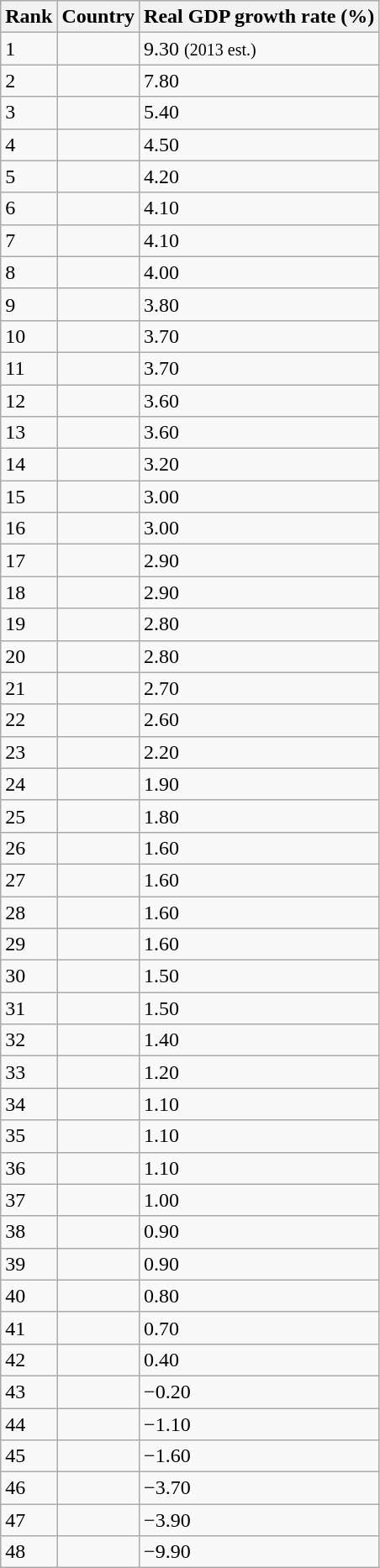<table class="wikitable sortable">
<tr>
<th style="width:2em;" ! data-sort-type="number">Rank</th>
<th>Country</th>
<th>Real GDP growth rate (%)</th>
</tr>
<tr>
<td>1</td>
<td></td>
<td>9.30 <small>(2013 est.)</small></td>
</tr>
<tr>
<td>2</td>
<td></td>
<td>7.80</td>
</tr>
<tr>
<td>3</td>
<td></td>
<td>5.40</td>
</tr>
<tr>
<td>4</td>
<td></td>
<td>4.50</td>
</tr>
<tr>
<td>5</td>
<td></td>
<td>4.20</td>
</tr>
<tr>
<td>6</td>
<td></td>
<td>4.10</td>
</tr>
<tr>
<td>7</td>
<td></td>
<td>4.10</td>
</tr>
<tr>
<td>8</td>
<td></td>
<td>4.00</td>
</tr>
<tr>
<td>9</td>
<td></td>
<td>3.80</td>
</tr>
<tr>
<td>10</td>
<td></td>
<td>3.70</td>
</tr>
<tr>
<td>11</td>
<td></td>
<td>3.70</td>
</tr>
<tr>
<td>12</td>
<td></td>
<td>3.60</td>
</tr>
<tr>
<td>13</td>
<td></td>
<td>3.60</td>
</tr>
<tr>
<td>14</td>
<td></td>
<td>3.20</td>
</tr>
<tr>
<td>15</td>
<td></td>
<td>3.00</td>
</tr>
<tr>
<td>16</td>
<td></td>
<td>3.00</td>
</tr>
<tr>
<td>17</td>
<td></td>
<td>2.90</td>
</tr>
<tr>
<td>18</td>
<td></td>
<td>2.90</td>
</tr>
<tr>
<td>19</td>
<td></td>
<td>2.80</td>
</tr>
<tr>
<td>20</td>
<td></td>
<td>2.80</td>
</tr>
<tr>
<td>21</td>
<td></td>
<td>2.70</td>
</tr>
<tr>
<td>22</td>
<td></td>
<td>2.60</td>
</tr>
<tr>
<td>23</td>
<td></td>
<td>2.20</td>
</tr>
<tr>
<td>24</td>
<td></td>
<td>1.90</td>
</tr>
<tr>
<td>25</td>
<td></td>
<td>1.80</td>
</tr>
<tr>
<td>26</td>
<td></td>
<td>1.60</td>
</tr>
<tr>
<td>27</td>
<td></td>
<td>1.60</td>
</tr>
<tr>
<td>28</td>
<td></td>
<td>1.60</td>
</tr>
<tr>
<td>29</td>
<td></td>
<td>1.60</td>
</tr>
<tr>
<td>30</td>
<td></td>
<td>1.50</td>
</tr>
<tr>
<td>31</td>
<td></td>
<td>1.50</td>
</tr>
<tr>
<td>32</td>
<td></td>
<td>1.40</td>
</tr>
<tr>
<td>33</td>
<td></td>
<td>1.20</td>
</tr>
<tr>
<td>34</td>
<td></td>
<td>1.10</td>
</tr>
<tr>
<td>35</td>
<td></td>
<td>1.10</td>
</tr>
<tr>
<td>36</td>
<td></td>
<td>1.10</td>
</tr>
<tr>
<td>37</td>
<td></td>
<td>1.00</td>
</tr>
<tr>
<td>38</td>
<td></td>
<td>0.90</td>
</tr>
<tr>
<td>39</td>
<td></td>
<td>0.90</td>
</tr>
<tr>
<td>40</td>
<td></td>
<td>0.80</td>
</tr>
<tr>
<td>41</td>
<td></td>
<td>0.70</td>
</tr>
<tr>
<td>42</td>
<td></td>
<td>0.40</td>
</tr>
<tr>
<td>43</td>
<td></td>
<td>−0.20</td>
</tr>
<tr>
<td>44</td>
<td></td>
<td>−1.10</td>
</tr>
<tr>
<td>45</td>
<td></td>
<td>−1.60</td>
</tr>
<tr>
<td>46</td>
<td></td>
<td>−3.70</td>
</tr>
<tr>
<td>47</td>
<td></td>
<td>−3.90</td>
</tr>
<tr>
<td>48</td>
<td></td>
<td>−9.90</td>
</tr>
</table>
